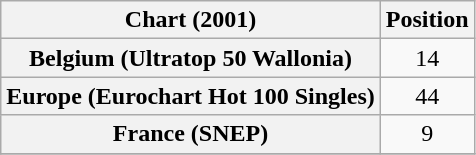<table class="wikitable sortable plainrowheaders">
<tr>
<th>Chart (2001)</th>
<th>Position</th>
</tr>
<tr>
<th scope="row">Belgium (Ultratop 50 Wallonia)</th>
<td align="center">14</td>
</tr>
<tr>
<th scope="row">Europe (Eurochart Hot 100 Singles)</th>
<td style="text-align:center;">44</td>
</tr>
<tr>
<th scope="row">France (SNEP)</th>
<td align="center">9</td>
</tr>
<tr>
</tr>
</table>
